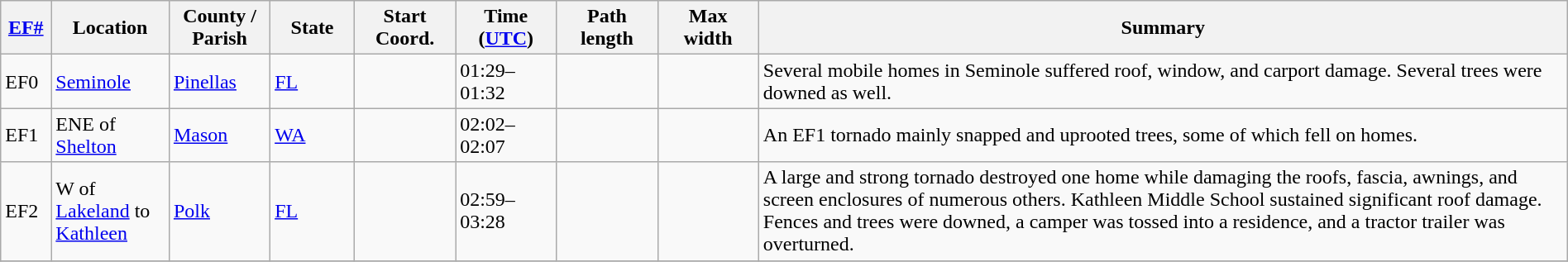<table class="wikitable sortable" style="width:100%;">
<tr>
<th scope="col"  style="width:3%; text-align:center;"><a href='#'>EF#</a></th>
<th scope="col"  style="width:7%; text-align:center;" class="unsortable">Location</th>
<th scope="col"  style="width:6%; text-align:center;" class="unsortable">County / Parish</th>
<th scope="col"  style="width:5%; text-align:center;">State</th>
<th scope="col"  style="width:6%; text-align:center;">Start Coord.</th>
<th scope="col"  style="width:6%; text-align:center;">Time (<a href='#'>UTC</a>)</th>
<th scope="col"  style="width:6%; text-align:center;">Path length</th>
<th scope="col"  style="width:6%; text-align:center;">Max width</th>
<th scope="col" class="unsortable" style="width:48%; text-align:center;">Summary</th>
</tr>
<tr>
<td bgcolor=>EF0</td>
<td><a href='#'>Seminole</a></td>
<td><a href='#'>Pinellas</a></td>
<td><a href='#'>FL</a></td>
<td></td>
<td>01:29–01:32</td>
<td></td>
<td></td>
<td>Several mobile homes in Seminole suffered roof, window, and carport damage. Several trees were downed as well.</td>
</tr>
<tr>
<td bgcolor=>EF1</td>
<td>ENE of <a href='#'>Shelton</a></td>
<td><a href='#'>Mason</a></td>
<td><a href='#'>WA</a></td>
<td></td>
<td>02:02–02:07</td>
<td></td>
<td></td>
<td>An EF1 tornado mainly snapped and uprooted trees, some of which fell on homes.</td>
</tr>
<tr>
<td bgcolor=>EF2</td>
<td>W of <a href='#'>Lakeland</a> to <a href='#'>Kathleen</a></td>
<td><a href='#'>Polk</a></td>
<td><a href='#'>FL</a></td>
<td></td>
<td>02:59–03:28</td>
<td></td>
<td></td>
<td>A large and strong tornado destroyed one home while damaging the roofs, fascia, awnings, and screen enclosures of numerous others. Kathleen Middle School sustained significant roof damage. Fences and trees were downed, a camper was tossed into a residence, and a tractor trailer was overturned.</td>
</tr>
<tr>
</tr>
</table>
